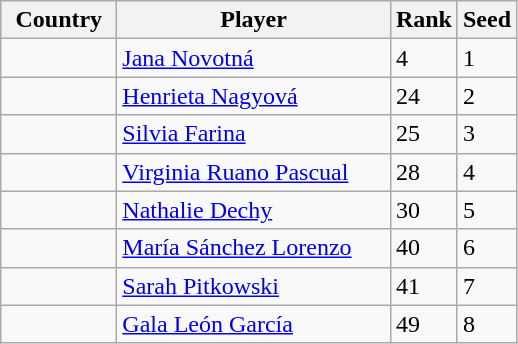<table class="sortable wikitable">
<tr>
<th width="70">Country</th>
<th width="175">Player</th>
<th>Rank</th>
<th>Seed</th>
</tr>
<tr>
<td></td>
<td><a href='#'>Jana Novotná</a></td>
<td>4</td>
<td>1</td>
</tr>
<tr>
<td></td>
<td><a href='#'>Henrieta Nagyová</a></td>
<td>24</td>
<td>2</td>
</tr>
<tr>
<td></td>
<td><a href='#'>Silvia Farina</a></td>
<td>25</td>
<td>3</td>
</tr>
<tr>
<td></td>
<td><a href='#'>Virginia Ruano Pascual</a></td>
<td>28</td>
<td>4</td>
</tr>
<tr>
<td></td>
<td><a href='#'>Nathalie Dechy</a></td>
<td>30</td>
<td>5</td>
</tr>
<tr>
<td></td>
<td><a href='#'>María Sánchez Lorenzo</a></td>
<td>40</td>
<td>6</td>
</tr>
<tr>
<td></td>
<td><a href='#'>Sarah Pitkowski</a></td>
<td>41</td>
<td>7</td>
</tr>
<tr>
<td></td>
<td><a href='#'>Gala León García</a></td>
<td>49</td>
<td>8</td>
</tr>
</table>
